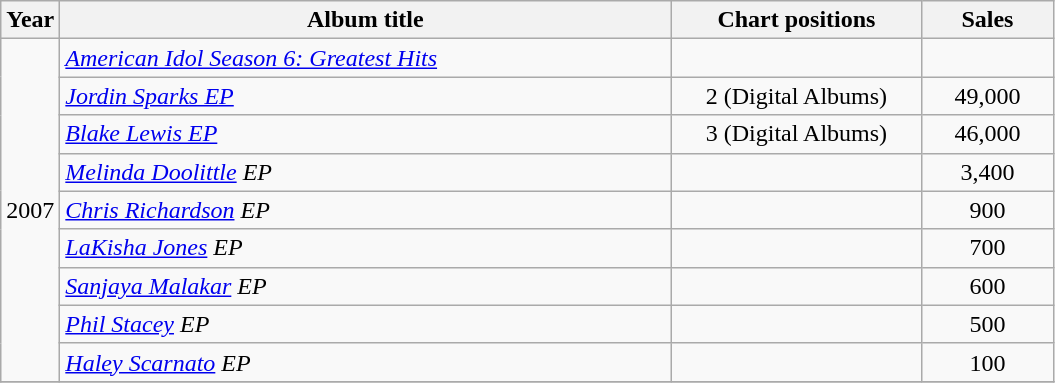<table class="wikitable">
<tr>
<th width="30">Year</th>
<th width="400">Album title</th>
<th width="160">Chart positions</th>
<th width="80">Sales</th>
</tr>
<tr>
<td rowspan="9">2007</td>
<td><em><a href='#'>American Idol Season 6: Greatest Hits</a></em></td>
<td></td>
<td align="center"></td>
</tr>
<tr>
<td><em><a href='#'>Jordin Sparks EP</a></em></td>
<td align="center">2 (Digital Albums)</td>
<td align="center">49,000</td>
</tr>
<tr>
<td><em><a href='#'>Blake Lewis EP</a></em></td>
<td align="center">3 (Digital Albums)</td>
<td align="center">46,000</td>
</tr>
<tr>
<td><em><a href='#'>Melinda Doolittle</a> EP</em></td>
<td align="center"></td>
<td align="center">3,400</td>
</tr>
<tr>
<td><em><a href='#'>Chris Richardson</a> EP</em></td>
<td align="center"></td>
<td align="center">900</td>
</tr>
<tr>
<td><em><a href='#'>LaKisha Jones</a> EP</em></td>
<td align="center"></td>
<td align="center">700</td>
</tr>
<tr>
<td><em><a href='#'>Sanjaya Malakar</a> EP</em></td>
<td align="center"></td>
<td align="center">600</td>
</tr>
<tr>
<td><em><a href='#'>Phil Stacey</a> EP</em></td>
<td align="center"></td>
<td align="center">500</td>
</tr>
<tr>
<td><em><a href='#'>Haley Scarnato</a> EP</em></td>
<td align="center"></td>
<td align="center">100</td>
</tr>
<tr>
</tr>
</table>
